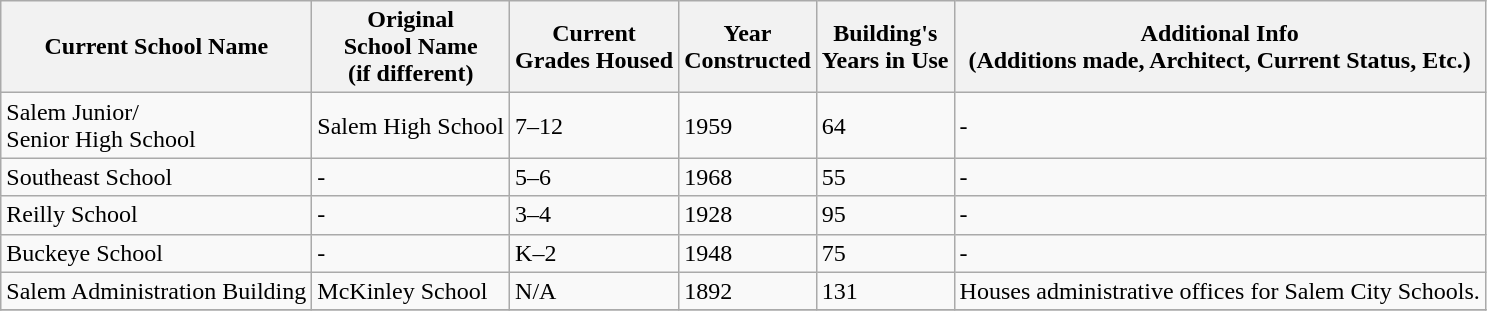<table class="wikitable">
<tr>
<th>Current School Name</th>
<th>Original<br>School Name<br> (if different)</th>
<th>Current <br>Grades Housed</th>
<th>Year<br>Constructed</th>
<th>Building's<br>Years in Use</th>
<th>Additional Info<br>(Additions made, Architect, Current Status, Etc.)</th>
</tr>
<tr>
<td>Salem Junior/<br>Senior High School</td>
<td>Salem High School</td>
<td>7–12</td>
<td>1959</td>
<td>64</td>
<td>-</td>
</tr>
<tr>
<td>Southeast School</td>
<td>-</td>
<td>5–6</td>
<td>1968</td>
<td>55</td>
<td>-</td>
</tr>
<tr>
<td>Reilly School</td>
<td>-</td>
<td>3–4</td>
<td>1928</td>
<td>95</td>
<td>-</td>
</tr>
<tr>
<td>Buckeye School</td>
<td>-</td>
<td>K–2</td>
<td>1948</td>
<td>75</td>
<td>-</td>
</tr>
<tr>
<td>Salem Administration Building</td>
<td>McKinley School</td>
<td>N/A</td>
<td>1892</td>
<td>131</td>
<td>Houses administrative offices for Salem City Schools.</td>
</tr>
<tr>
</tr>
</table>
